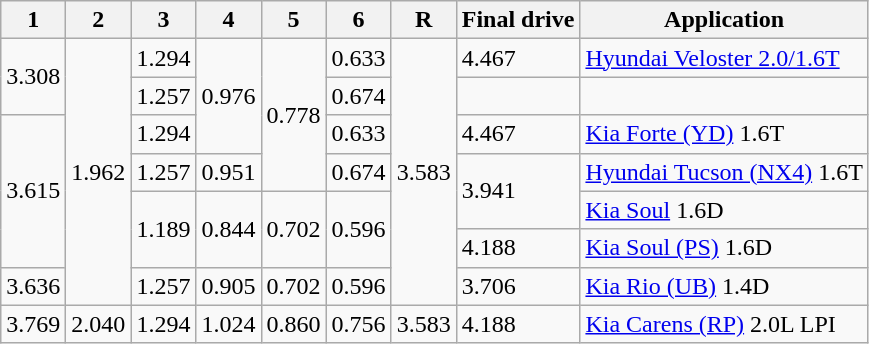<table class=wikitable>
<tr>
<th>1</th>
<th>2</th>
<th>3</th>
<th>4</th>
<th>5</th>
<th>6</th>
<th>R</th>
<th>Final drive</th>
<th>Application</th>
</tr>
<tr>
<td rowspan=2>3.308</td>
<td rowspan=7>1.962</td>
<td>1.294</td>
<td rowspan=3>0.976</td>
<td rowspan=4>0.778</td>
<td>0.633</td>
<td rowspan=7>3.583</td>
<td>4.467</td>
<td><a href='#'>Hyundai Veloster 2.0/1.6T</a></td>
</tr>
<tr>
<td>1.257</td>
<td>0.674</td>
<td></td>
<td></td>
</tr>
<tr>
<td rowspan=4>3.615</td>
<td>1.294</td>
<td>0.633</td>
<td>4.467</td>
<td><a href='#'>Kia Forte (YD)</a> 1.6T</td>
</tr>
<tr>
<td>1.257</td>
<td>0.951</td>
<td>0.674</td>
<td rowspan=2>3.941</td>
<td><a href='#'>Hyundai Tucson (NX4)</a> 1.6T</td>
</tr>
<tr>
<td rowspan=2>1.189</td>
<td rowspan=2>0.844</td>
<td rowspan=2>0.702</td>
<td rowspan=2>0.596</td>
<td><a href='#'>Kia Soul</a> 1.6D</td>
</tr>
<tr>
<td>4.188</td>
<td><a href='#'>Kia Soul (PS)</a> 1.6D</td>
</tr>
<tr>
<td>3.636</td>
<td>1.257</td>
<td>0.905</td>
<td>0.702</td>
<td>0.596</td>
<td>3.706</td>
<td><a href='#'>Kia Rio (UB)</a> 1.4D</td>
</tr>
<tr>
<td>3.769</td>
<td>2.040</td>
<td>1.294</td>
<td>1.024</td>
<td>0.860</td>
<td>0.756</td>
<td>3.583</td>
<td>4.188</td>
<td><a href='#'>Kia Carens (RP)</a> 2.0L LPI</td>
</tr>
</table>
